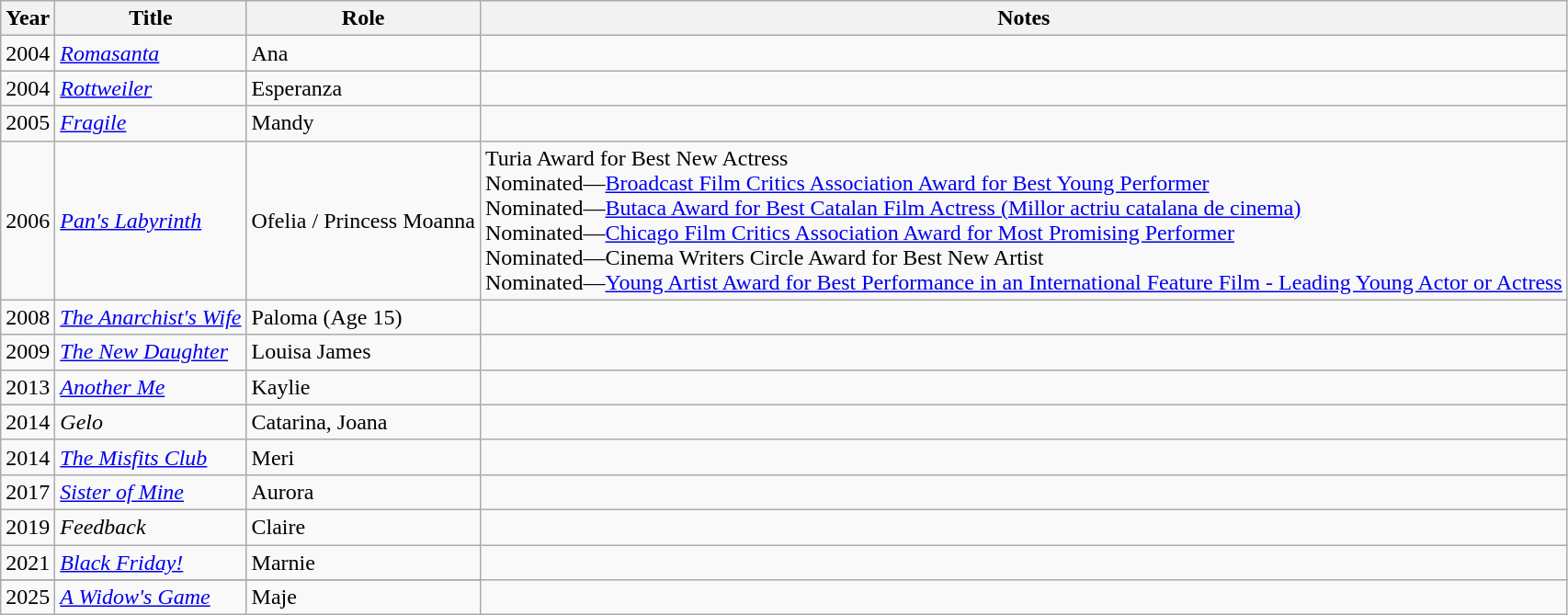<table class="wikitable sortable">
<tr>
<th>Year</th>
<th>Title</th>
<th>Role</th>
<th class="unsortable">Notes</th>
</tr>
<tr>
<td>2004</td>
<td><em><a href='#'>Romasanta</a></em></td>
<td>Ana</td>
<td></td>
</tr>
<tr>
<td>2004</td>
<td><em><a href='#'>Rottweiler</a></em></td>
<td>Esperanza</td>
<td></td>
</tr>
<tr>
<td>2005</td>
<td><em><a href='#'>Fragile</a></em></td>
<td>Mandy</td>
<td></td>
</tr>
<tr>
<td>2006</td>
<td><em><a href='#'>Pan's Labyrinth</a></em></td>
<td>Ofelia / Princess Moanna</td>
<td>Turia Award for Best New Actress<br>Nominated—<a href='#'>Broadcast Film Critics Association Award for Best Young Performer</a><br>Nominated—<a href='#'>Butaca Award for Best Catalan Film Actress (Millor actriu catalana de cinema)</a><br>Nominated—<a href='#'>Chicago Film Critics Association Award for Most Promising Performer</a><br>Nominated—Cinema Writers Circle Award for Best New Artist<br>Nominated—<a href='#'>Young Artist Award for Best Performance in an International Feature Film - Leading Young Actor or Actress</a></td>
</tr>
<tr>
<td>2008</td>
<td><em><a href='#'>The Anarchist's Wife</a></em></td>
<td>Paloma (Age 15)</td>
<td></td>
</tr>
<tr>
<td>2009</td>
<td><em><a href='#'>The New Daughter</a></em></td>
<td>Louisa James</td>
<td></td>
</tr>
<tr>
<td>2013</td>
<td><em><a href='#'>Another Me</a></em></td>
<td>Kaylie</td>
<td></td>
</tr>
<tr>
<td>2014</td>
<td><em>Gelo</em></td>
<td>Catarina, Joana</td>
<td></td>
</tr>
<tr>
<td>2014</td>
<td><em><a href='#'>The Misfits Club</a></em></td>
<td>Meri</td>
<td></td>
</tr>
<tr>
<td>2017</td>
<td><em><a href='#'>Sister of Mine</a></em></td>
<td>Aurora</td>
<td></td>
</tr>
<tr>
<td>2019</td>
<td><em>Feedback</em></td>
<td>Claire</td>
<td></td>
</tr>
<tr>
<td>2021</td>
<td><em><a href='#'>Black Friday!</a></em></td>
<td>Marnie</td>
<td></td>
</tr>
<tr>
</tr>
<tr>
<td>2025</td>
<td><em><a href='#'>A Widow's Game</a></em></td>
<td>Maje</td>
</tr>
</table>
